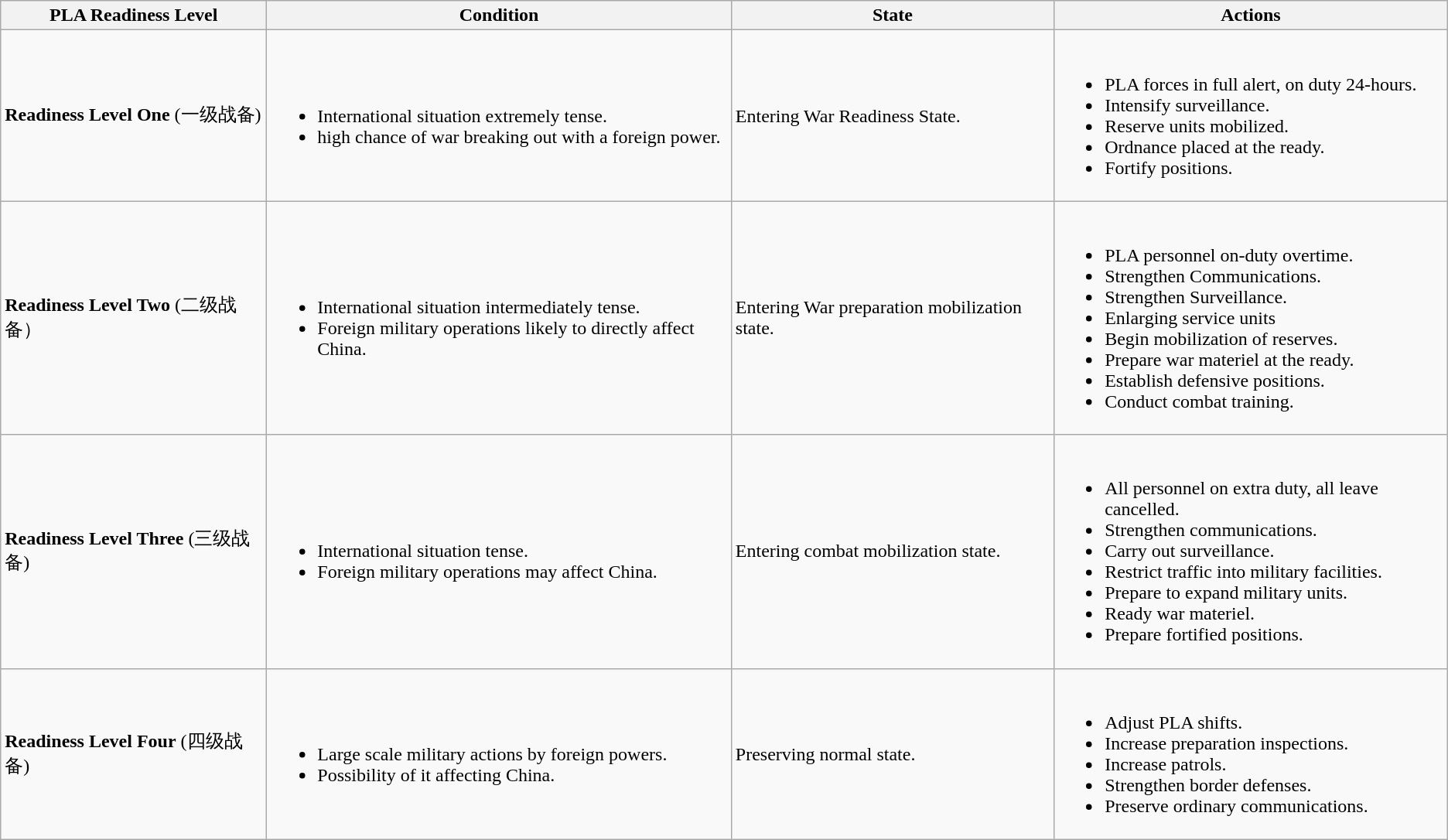<table class="wikitable" border="1">
<tr>
<th>PLA Readiness Level</th>
<th>Condition</th>
<th>State</th>
<th>Actions</th>
</tr>
<tr>
<td><strong>Readiness Level One</strong> (一级战备)</td>
<td><br><ul><li>International situation extremely tense.</li><li>high chance of war breaking out with a foreign power.</li></ul></td>
<td>Entering War Readiness State.</td>
<td><br><ul><li>PLA forces in full alert, on duty 24-hours.</li><li>Intensify surveillance.</li><li>Reserve units mobilized.</li><li>Ordnance placed at the ready.</li><li>Fortify positions.</li></ul></td>
</tr>
<tr>
<td><strong>Readiness Level Two</strong> (二级战备）</td>
<td><br><ul><li>International situation intermediately tense.</li><li>Foreign military operations likely to directly affect China.</li></ul></td>
<td>Entering War preparation mobilization state.</td>
<td><br><ul><li>PLA personnel on-duty overtime.</li><li>Strengthen Communications.</li><li>Strengthen Surveillance.</li><li>Enlarging service units</li><li>Begin mobilization of reserves.</li><li>Prepare war materiel at the ready.</li><li>Establish defensive positions.</li><li>Conduct combat training.</li></ul></td>
</tr>
<tr>
<td><strong>Readiness Level Three</strong> (三级战备)</td>
<td><br><ul><li>International situation tense.</li><li>Foreign military operations may affect China.</li></ul></td>
<td>Entering combat mobilization state.</td>
<td><br><ul><li>All personnel on extra duty, all leave cancelled.</li><li>Strengthen communications.</li><li>Carry out surveillance.</li><li>Restrict traffic into military facilities.</li><li>Prepare to expand military units.</li><li>Ready war materiel.</li><li>Prepare fortified positions.</li></ul></td>
</tr>
<tr>
<td><strong>Readiness Level Four</strong> (四级战备)</td>
<td><br><ul><li>Large scale military actions by foreign powers.</li><li>Possibility of it affecting China.</li></ul></td>
<td>Preserving normal state.</td>
<td><br><ul><li>Adjust PLA shifts.</li><li>Increase preparation inspections.</li><li>Increase patrols.</li><li>Strengthen border defenses.</li><li>Preserve ordinary communications.</li></ul></td>
</tr>
</table>
